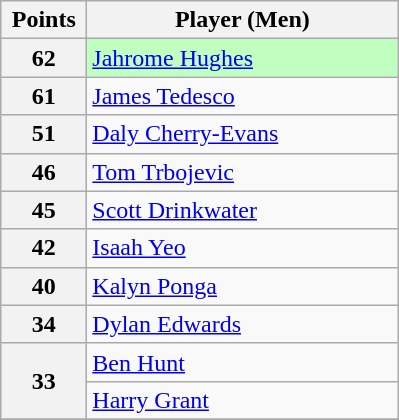<table class="wikitable" style="text-align:left;">
<tr>
<th width="50">Points</th>
<th width="200">Player (Men)</th>
</tr>
<tr>
<th>62</th>
<td style="background:#C0FFC0"> <a href='#'>Jahrome Hughes</a></td>
</tr>
<tr>
<th>61</th>
<td> <a href='#'>James Tedesco</a></td>
</tr>
<tr>
<th>51</th>
<td> <a href='#'>Daly Cherry-Evans</a></td>
</tr>
<tr>
<th>46</th>
<td> <a href='#'>Tom Trbojevic</a></td>
</tr>
<tr>
<th>45</th>
<td> <a href='#'>Scott Drinkwater</a></td>
</tr>
<tr>
<th>42</th>
<td> <a href='#'>Isaah Yeo</a></td>
</tr>
<tr>
<th>40</th>
<td> <a href='#'>Kalyn Ponga</a></td>
</tr>
<tr>
<th>34</th>
<td> <a href='#'>Dylan Edwards</a></td>
</tr>
<tr>
<th rowspan="2">33</th>
<td> <a href='#'>Ben Hunt</a></td>
</tr>
<tr>
<td> <a href='#'>Harry Grant</a></td>
</tr>
<tr>
</tr>
</table>
